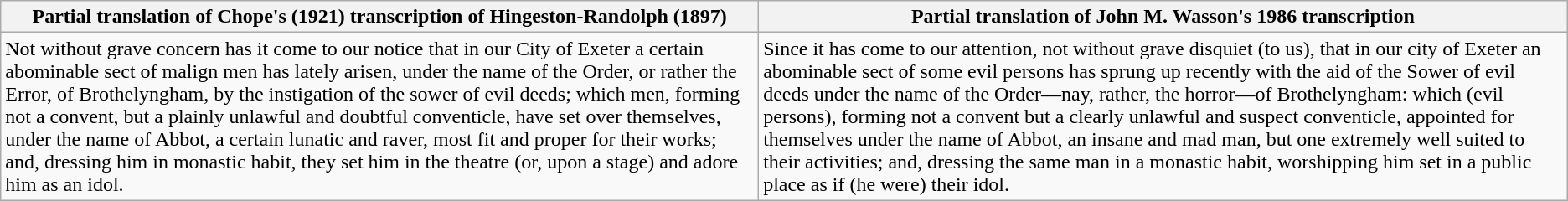<table class="wikitable">
<tr>
<th>Partial translation of Chope's (1921) transcription of Hingeston-Randolph (1897)</th>
<th>Partial translation of John M. Wasson's 1986 transcription</th>
</tr>
<tr>
<td>Not without grave concern has it come to our notice that in our City of Exeter a certain abominable sect of malign men has lately arisen, under the name of the Order, or rather the Error, of Brothelyngham, by the instigation of the sower of evil deeds; which men, forming not a convent, but a plainly unlawful and doubtful conventicle, have set over themselves, under the name of Abbot, a certain lunatic and raver, most fit and proper for their works; and, dressing him in monastic habit, they set him in the theatre (or, upon a stage) and adore him as an idol.</td>
<td>Since it has come to our attention, not without grave disquiet (to us), that in our city of Exeter an abominable sect of some evil persons has sprung up recently with the aid of the Sower of evil deeds under the name of the Order—nay, rather, the horror—of Brothelyngham: which (evil persons), forming not a convent but a clearly unlawful and suspect conventicle, appointed for themselves under the name of Abbot, an insane and mad man, but one extremely well suited to their activities; and, dressing the same man in a monastic habit, worshipping him set in a public place as if (he were) their idol.</td>
</tr>
</table>
